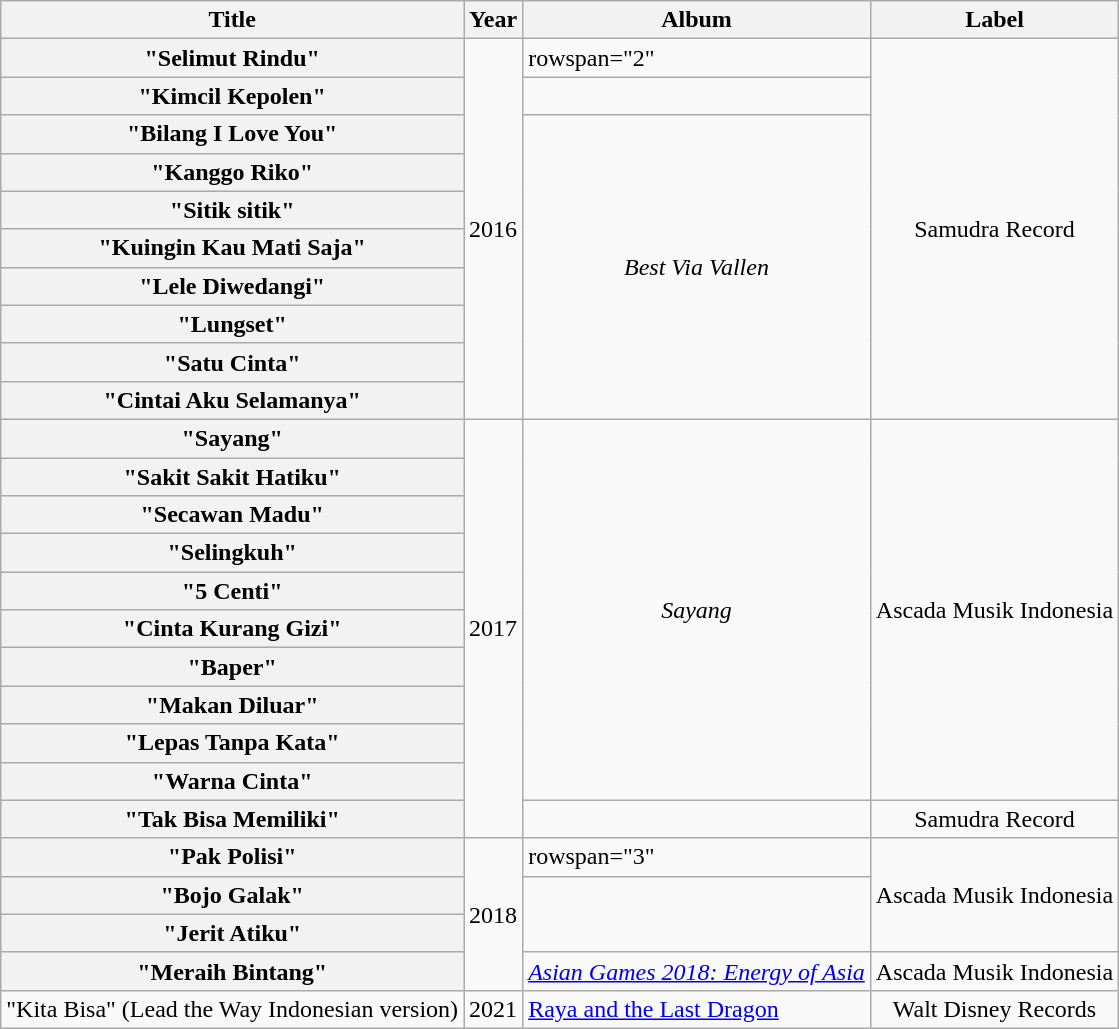<table class="wikitable sortable mw-collapsible plainrowheaders">
<tr>
<th scope="col">Title</th>
<th scope="col">Year</th>
<th scope="col">Album</th>
<th scope="col">Label</th>
</tr>
<tr>
<th scope="row">"Selimut Rindu"</th>
<td align="center" rowspan= "10">2016</td>
<td>rowspan="2" </td>
<td align="center" rowspan= "10">Samudra Record</td>
</tr>
<tr>
<th scope="row">"Kimcil Kepolen" </th>
</tr>
<tr>
<th scope="row">"Bilang I Love You"</th>
<td align="center" rowspan= "8"><em>Best Via Vallen</em></td>
</tr>
<tr>
<th scope="row">"Kanggo Riko" </th>
</tr>
<tr>
<th scope="row">"Sitik sitik" </th>
</tr>
<tr>
<th scope="row">"Kuingin Kau Mati Saja"</th>
</tr>
<tr>
<th scope="row">"Lele Diwedangi" </th>
</tr>
<tr>
<th scope="row">"Lungset"  <br></th>
</tr>
<tr>
<th scope="row">"Satu Cinta"</th>
</tr>
<tr>
<th scope="row">"Cintai Aku Selamanya"</th>
</tr>
<tr>
<th scope="row">"Sayang" </th>
<td align="center" rowspan= "11">2017</td>
<td align="center" rowspan= "10"><em>Sayang</em></td>
<td align="center" rowspan= "10">Ascada Musik Indonesia</td>
</tr>
<tr>
<th scope="row">"Sakit Sakit Hatiku"</th>
</tr>
<tr>
<th scope="row">"Secawan Madu"</th>
</tr>
<tr>
<th scope="row">"Selingkuh"</th>
</tr>
<tr>
<th scope="row">"5 Centi"</th>
</tr>
<tr>
<th scope="row">"Cinta Kurang Gizi"</th>
</tr>
<tr>
<th scope="row">"Baper"</th>
</tr>
<tr>
<th scope="row">"Makan Diluar"</th>
</tr>
<tr>
<th scope="row">"Lepas Tanpa Kata"</th>
</tr>
<tr>
<th scope="row">"Warna Cinta"</th>
</tr>
<tr>
<th scope="row">"Tak Bisa Memiliki"</th>
<td></td>
<td align="center" rowspan= "1">Samudra Record</td>
</tr>
<tr>
<th scope="row">"Pak Polisi"</th>
<td align="center" rowspan= "4">2018</td>
<td>rowspan="3" </td>
<td align="center" rowspan= "3">Ascada Musik Indonesia</td>
</tr>
<tr>
<th scope="row">"Bojo Galak" </th>
</tr>
<tr>
<th scope="row">"Jerit Atiku" </th>
</tr>
<tr>
<th scope="row">"Meraih Bintang"</th>
<td><em><a href='#'>Asian Games 2018: Energy of Asia</a></em></td>
<td align="center">Ascada Musik Indonesia</td>
</tr>
<tr>
<td scope="row">"Kita Bisa" (Lead the Way Indonesian version)</td>
<td align="center" rowspan= "4">2021</td>
<td rowspan="3"><a href='#'>Raya and the Last Dragon</a></td>
<td align="center" rowspan= "3">Walt Disney Records</td>
</tr>
</table>
